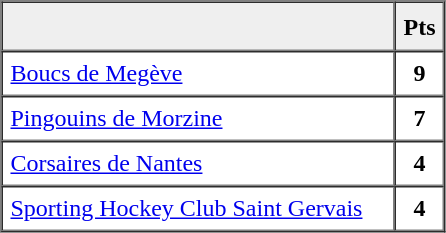<table border=1 cellpadding=5 cellspacing=0>
<tr>
<th bgcolor="#efefef" width="250">　</th>
<th bgcolor="#efefef" width="20">Pts</th>
</tr>
<tr align=center>
<td align=left><a href='#'>Boucs de Megève</a></td>
<td><strong>9</strong></td>
</tr>
<tr align=center>
<td align=left><a href='#'>Pingouins de Morzine</a></td>
<td><strong>7</strong></td>
</tr>
<tr align=center>
<td align=left><a href='#'>Corsaires de Nantes</a></td>
<td><strong>4</strong></td>
</tr>
<tr align=center>
<td align=left><a href='#'>Sporting Hockey Club Saint Gervais</a></td>
<td><strong>4</strong></td>
</tr>
</table>
